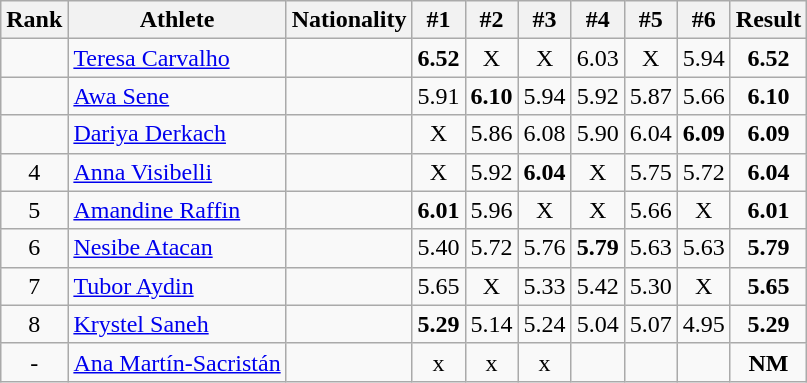<table class="wikitable sortable" style="text-align:center">
<tr>
<th>Rank</th>
<th>Athlete</th>
<th>Nationality</th>
<th>#1</th>
<th>#2</th>
<th>#3</th>
<th>#4</th>
<th>#5</th>
<th>#6</th>
<th>Result</th>
</tr>
<tr>
<td></td>
<td align="left"><a href='#'>Teresa Carvalho</a></td>
<td align="left"></td>
<td><strong>6.52</strong></td>
<td>X</td>
<td>X</td>
<td>6.03</td>
<td>X</td>
<td>5.94</td>
<td><strong>6.52</strong></td>
</tr>
<tr>
<td></td>
<td align="left"><a href='#'>Awa Sene</a></td>
<td align="left"></td>
<td>5.91</td>
<td><strong>6.10</strong></td>
<td>5.94</td>
<td>5.92</td>
<td>5.87</td>
<td>5.66</td>
<td><strong>6.10</strong></td>
</tr>
<tr>
<td></td>
<td align="left"><a href='#'>Dariya Derkach</a></td>
<td align="left"></td>
<td>X</td>
<td>5.86</td>
<td>6.08</td>
<td>5.90</td>
<td>6.04</td>
<td><strong>6.09</strong></td>
<td><strong>6.09</strong></td>
</tr>
<tr>
<td>4</td>
<td align="left"><a href='#'>Anna Visibelli</a></td>
<td align="left"></td>
<td>X</td>
<td>5.92</td>
<td><strong>6.04</strong></td>
<td>X</td>
<td>5.75</td>
<td>5.72</td>
<td><strong>6.04</strong></td>
</tr>
<tr>
<td>5</td>
<td align="left"><a href='#'>Amandine Raffin</a></td>
<td align="left"></td>
<td><strong>6.01</strong></td>
<td>5.96</td>
<td>X</td>
<td>X</td>
<td>5.66</td>
<td>X</td>
<td><strong>6.01</strong></td>
</tr>
<tr>
<td>6</td>
<td align="left"><a href='#'>Nesibe Atacan</a></td>
<td align="left"></td>
<td>5.40</td>
<td>5.72</td>
<td>5.76</td>
<td><strong>5.79</strong></td>
<td>5.63</td>
<td>5.63</td>
<td><strong>5.79</strong></td>
</tr>
<tr>
<td>7</td>
<td align="left"><a href='#'>Tubor Aydin</a></td>
<td align="left"></td>
<td>5.65</td>
<td>X</td>
<td>5.33</td>
<td>5.42</td>
<td>5.30</td>
<td>X</td>
<td><strong>5.65</strong></td>
</tr>
<tr>
<td>8</td>
<td align="left"><a href='#'>Krystel Saneh</a></td>
<td align="left"></td>
<td><strong>5.29</strong></td>
<td>5.14</td>
<td>5.24</td>
<td>5.04</td>
<td>5.07</td>
<td>4.95</td>
<td><strong>5.29</strong></td>
</tr>
<tr>
<td>-</td>
<td align="left"><a href='#'>Ana Martín-Sacristán</a></td>
<td align="left"></td>
<td>x</td>
<td>x</td>
<td>x</td>
<td></td>
<td></td>
<td></td>
<td><strong>NM</strong></td>
</tr>
</table>
